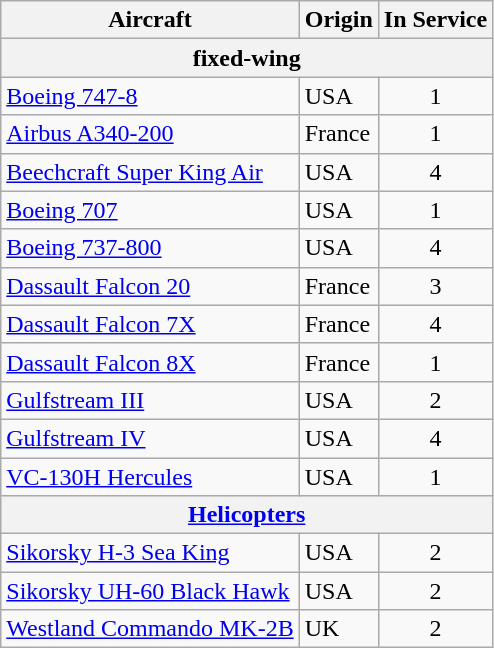<table class="wikitable">
<tr>
<th>Aircraft</th>
<th>Origin</th>
<th>In Service</th>
</tr>
<tr>
<th colspan="3">fixed-wing</th>
</tr>
<tr>
<td><a href='#'>Boeing 747-8</a></td>
<td>USA</td>
<td align=center>1</td>
</tr>
<tr>
<td><a href='#'>Airbus A340-200</a></td>
<td>France</td>
<td align=center>1</td>
</tr>
<tr>
<td><a href='#'>Beechcraft Super King Air</a></td>
<td>USA</td>
<td align=center>4</td>
</tr>
<tr>
<td><a href='#'>Boeing 707</a></td>
<td>USA</td>
<td align=center>1</td>
</tr>
<tr>
<td><a href='#'>Boeing 737-800</a></td>
<td>USA</td>
<td align=center>4</td>
</tr>
<tr>
<td><a href='#'>Dassault Falcon 20</a></td>
<td>France</td>
<td align=center>3</td>
</tr>
<tr>
<td><a href='#'>Dassault Falcon 7X</a></td>
<td>France</td>
<td align=center>4</td>
</tr>
<tr>
<td><a href='#'>Dassault Falcon 8X</a></td>
<td>France</td>
<td align=center>1</td>
</tr>
<tr>
<td><a href='#'>Gulfstream III</a></td>
<td>USA</td>
<td align=center>2</td>
</tr>
<tr>
<td><a href='#'>Gulfstream IV</a></td>
<td>USA</td>
<td align=center>4</td>
</tr>
<tr>
<td><a href='#'>VC-130H Hercules</a></td>
<td>USA</td>
<td align=center>1</td>
</tr>
<tr>
<th colspan="3"><a href='#'>Helicopters</a></th>
</tr>
<tr>
<td><a href='#'>Sikorsky H-3 Sea King</a></td>
<td>USA</td>
<td align=center>2</td>
</tr>
<tr>
<td><a href='#'>Sikorsky UH-60 Black Hawk</a></td>
<td>USA</td>
<td align=center>2</td>
</tr>
<tr>
<td><a href='#'>Westland Commando MK-2B</a></td>
<td>UK</td>
<td align=center>2</td>
</tr>
</table>
